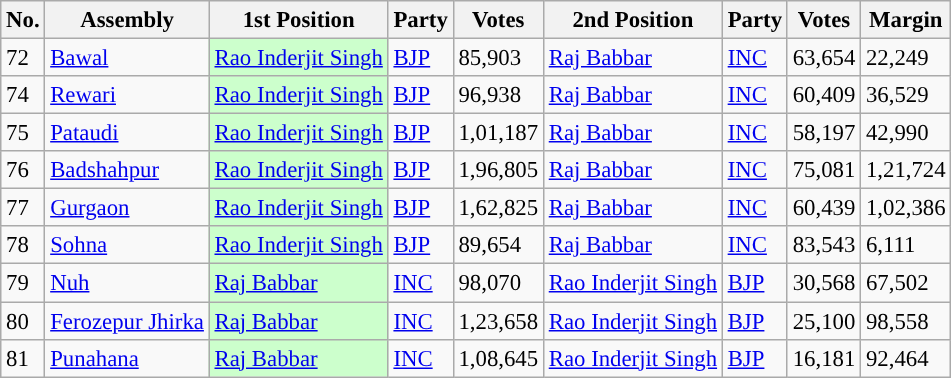<table class="wikitable sortable imitable" style="font-size:95%;">
<tr>
<th>No.</th>
<th>Assembly</th>
<th>1st Position</th>
<th>Party</th>
<th>Votes</th>
<th>2nd Position</th>
<th>Party</th>
<th>Votes</th>
<th>Margin</th>
</tr>
<tr>
<td>72</td>
<td><a href='#'>Bawal</a></td>
<td style="background: #CCFFCC;"><a href='#'>Rao Inderjit Singh</a></td>
<td><a href='#'>BJP</a></td>
<td style="background:">85,903</td>
<td><a href='#'>Raj Babbar</a></td>
<td><a href='#'>INC</a></td>
<td style="background:">63,654</td>
<td>22,249</td>
</tr>
<tr>
<td>74</td>
<td><a href='#'>Rewari</a></td>
<td style="background: #CCFFCC;"><a href='#'>Rao Inderjit Singh</a></td>
<td><a href='#'>BJP</a></td>
<td style="background:">96,938</td>
<td><a href='#'>Raj Babbar</a></td>
<td><a href='#'>INC</a></td>
<td style="background:">60,409</td>
<td>36,529</td>
</tr>
<tr>
<td>75</td>
<td><a href='#'>Pataudi</a></td>
<td style="background: #CCFFCC;"><a href='#'>Rao Inderjit Singh</a></td>
<td><a href='#'>BJP</a></td>
<td style="background:">1,01,187</td>
<td><a href='#'>Raj Babbar</a></td>
<td><a href='#'>INC</a></td>
<td style="background:">58,197</td>
<td>42,990</td>
</tr>
<tr>
<td>76</td>
<td><a href='#'>Badshahpur</a></td>
<td style="background: #CCFFCC;"><a href='#'>Rao Inderjit Singh</a></td>
<td><a href='#'>BJP</a></td>
<td style="background:">1,96,805</td>
<td><a href='#'>Raj Babbar</a></td>
<td><a href='#'>INC</a></td>
<td style="background:">75,081</td>
<td>1,21,724</td>
</tr>
<tr>
<td>77</td>
<td><a href='#'>Gurgaon</a></td>
<td style="background: #CCFFCC;"><a href='#'>Rao Inderjit Singh</a></td>
<td><a href='#'>BJP</a></td>
<td style="background:">1,62,825</td>
<td><a href='#'>Raj Babbar</a></td>
<td><a href='#'>INC</a></td>
<td style="background:">60,439</td>
<td>1,02,386</td>
</tr>
<tr>
<td>78</td>
<td><a href='#'>Sohna</a></td>
<td style="background: #CCFFCC;"><a href='#'>Rao Inderjit Singh</a></td>
<td><a href='#'>BJP</a></td>
<td style="background:">89,654</td>
<td><a href='#'>Raj Babbar</a></td>
<td><a href='#'>INC</a></td>
<td style="background:">83,543</td>
<td>6,111</td>
</tr>
<tr>
<td>79</td>
<td><a href='#'>Nuh</a></td>
<td style="background: #CCFFCC;"><a href='#'>Raj Babbar</a></td>
<td><a href='#'>INC</a></td>
<td style="background:">98,070</td>
<td><a href='#'>Rao Inderjit Singh</a></td>
<td><a href='#'>BJP</a></td>
<td style="background:">30,568</td>
<td>67,502</td>
</tr>
<tr>
<td>80</td>
<td><a href='#'>Ferozepur Jhirka</a></td>
<td style="background: #CCFFCC;"><a href='#'>Raj Babbar</a></td>
<td><a href='#'>INC</a></td>
<td style="background:">1,23,658</td>
<td><a href='#'>Rao Inderjit Singh</a></td>
<td><a href='#'>BJP</a></td>
<td style="background:">25,100</td>
<td>98,558</td>
</tr>
<tr>
<td>81</td>
<td><a href='#'>Punahana</a></td>
<td style="background: #CCFFCC;"><a href='#'>Raj Babbar</a></td>
<td><a href='#'>INC</a></td>
<td style="background:">1,08,645</td>
<td><a href='#'>Rao Inderjit Singh</a></td>
<td><a href='#'>BJP</a></td>
<td style="background:">16,181</td>
<td>92,464</td>
</tr>
</table>
